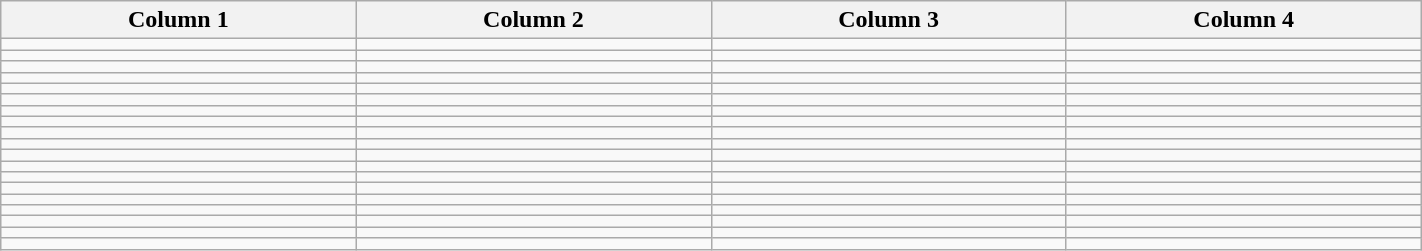<table class="wikitable" align="center"  style="margin: 1em auto 1em auto; width: 75%">
<tr>
<th>Column 1</th>
<th>Column 2</th>
<th align="center">Column 3</th>
<th>Column 4</th>
</tr>
<tr>
<td></td>
<td></td>
<td></td>
<td></td>
</tr>
<tr>
<td></td>
<td></td>
<td></td>
<td></td>
</tr>
<tr>
<td></td>
<td></td>
<td></td>
<td></td>
</tr>
<tr>
<td></td>
<td></td>
<td></td>
<td></td>
</tr>
<tr>
<td></td>
<td></td>
<td></td>
<td></td>
</tr>
<tr>
<td></td>
<td></td>
<td></td>
<td></td>
</tr>
<tr>
<td></td>
<td></td>
<td></td>
<td></td>
</tr>
<tr>
<td></td>
<td></td>
<td></td>
<td></td>
</tr>
<tr>
<td></td>
<td></td>
<td></td>
<td></td>
</tr>
<tr>
<td></td>
<td></td>
<td></td>
<td></td>
</tr>
<tr>
<td></td>
<td></td>
<td></td>
<td></td>
</tr>
<tr>
<td></td>
<td></td>
<td></td>
<td></td>
</tr>
<tr>
<td></td>
<td></td>
<td></td>
<td></td>
</tr>
<tr>
<td></td>
<td></td>
<td></td>
<td></td>
</tr>
<tr>
<td></td>
<td></td>
<td></td>
<td></td>
</tr>
<tr>
<td></td>
<td></td>
<td></td>
<td></td>
</tr>
<tr>
<td></td>
<td></td>
<td></td>
<td></td>
</tr>
<tr>
<td></td>
<td></td>
<td></td>
<td></td>
</tr>
<tr>
<td></td>
<td></td>
<td></td>
<td></td>
</tr>
</table>
